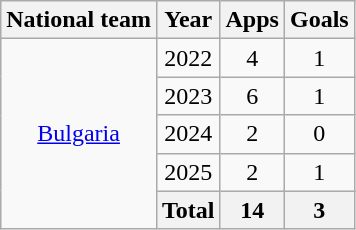<table class="wikitable" style="text-align:center">
<tr>
<th>National team</th>
<th>Year</th>
<th>Apps</th>
<th>Goals</th>
</tr>
<tr>
<td rowspan="5"><a href='#'>Bulgaria</a></td>
<td>2022</td>
<td>4</td>
<td>1</td>
</tr>
<tr>
<td>2023</td>
<td>6</td>
<td>1</td>
</tr>
<tr>
<td>2024</td>
<td>2</td>
<td>0</td>
</tr>
<tr>
<td>2025</td>
<td>2</td>
<td>1</td>
</tr>
<tr>
<th>Total</th>
<th>14</th>
<th>3</th>
</tr>
</table>
